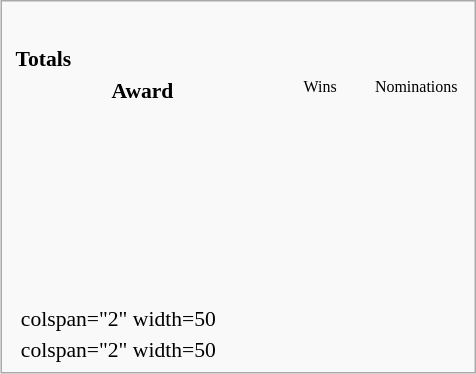<table class="infobox" style="width: 22em; text-align: left; font-size: 90%; vertical-align: middle;">
<tr>
<td colspan="3" style="text-align:center;"></td>
</tr>
<tr>
<td colspan="3"><br><table class="collapsible collapsed" width=100%>
<tr>
<th colspan="3" style="background-color#d9e8ff" text-align:center;">Totals</th>
</tr>
<tr style="background-color#d9e8ff; text-align:center;">
<th style="vertical-align: middle;">Award</th>
<td style="background#cceecc; font-size:8pt;" width="60px">Wins</td>
<td style="background#eecccc; font-size:8pt;" width="60px">Nominations</td>
</tr>
<tr>
<td align=center><br></td>
<td></td>
<td></td>
</tr>
<tr>
<td align=center><br></td>
<td></td>
<td></td>
</tr>
<tr>
<td align=center><br></td>
<td></td>
<td></td>
</tr>
<tr>
<td align=center><br></td>
<td></td>
<td></td>
</tr>
<tr>
<td align=center><br></td>
<td></td>
<td></td>
</tr>
<tr>
<td align=center><br></td>
<td></td>
<td></td>
</tr>
<tr>
</tr>
</table>
</td>
</tr>
<tr style="background-color#d9e8ff">
<td></td>
<td>colspan="2" width=50 </td>
</tr>
<tr>
<td></td>
<td>colspan="2" width=50 </td>
</tr>
</table>
